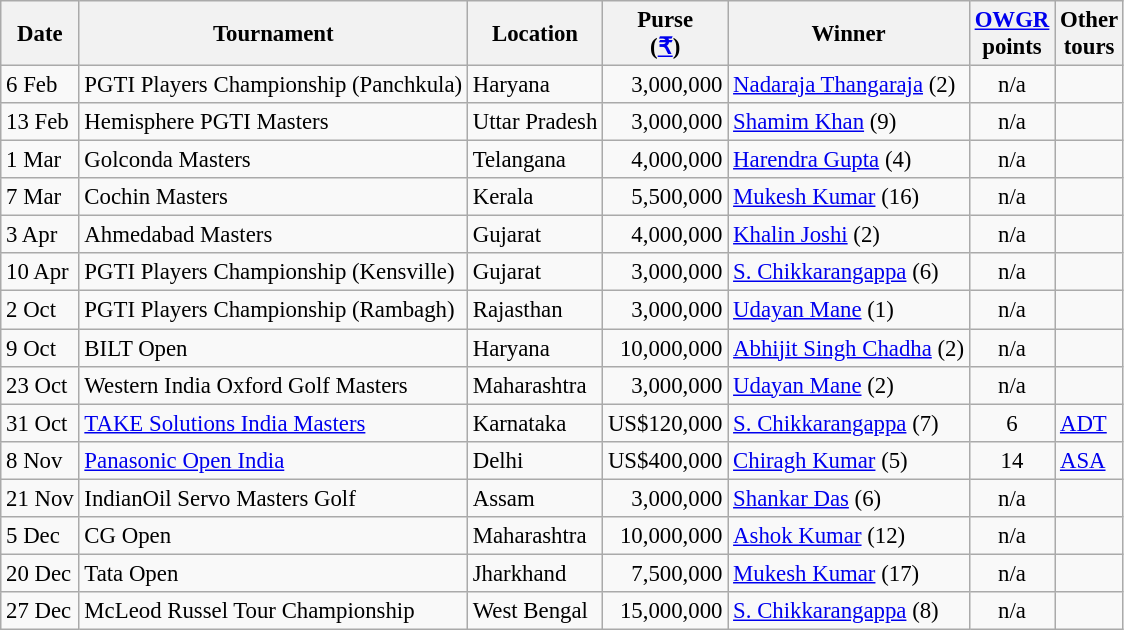<table class="wikitable" style="font-size:95%">
<tr>
<th>Date</th>
<th>Tournament</th>
<th>Location</th>
<th>Purse<br>(<a href='#'>₹</a>)</th>
<th>Winner</th>
<th><a href='#'>OWGR</a><br>points</th>
<th>Other<br>tours</th>
</tr>
<tr>
<td>6 Feb</td>
<td>PGTI Players Championship (Panchkula)</td>
<td>Haryana</td>
<td align=right>3,000,000</td>
<td> <a href='#'>Nadaraja Thangaraja</a> (2)</td>
<td align=center>n/a</td>
<td></td>
</tr>
<tr>
<td>13 Feb</td>
<td>Hemisphere PGTI Masters</td>
<td>Uttar Pradesh</td>
<td align=right>3,000,000</td>
<td> <a href='#'>Shamim Khan</a> (9)</td>
<td align=center>n/a</td>
<td></td>
</tr>
<tr>
<td>1 Mar</td>
<td>Golconda Masters</td>
<td>Telangana</td>
<td align=right>4,000,000</td>
<td> <a href='#'>Harendra Gupta</a> (4)</td>
<td align=center>n/a</td>
<td></td>
</tr>
<tr>
<td>7 Mar</td>
<td>Cochin Masters</td>
<td>Kerala</td>
<td align=right>5,500,000</td>
<td> <a href='#'>Mukesh Kumar</a> (16)</td>
<td align=center>n/a</td>
<td></td>
</tr>
<tr>
<td>3 Apr</td>
<td>Ahmedabad Masters</td>
<td>Gujarat</td>
<td align=right>4,000,000</td>
<td> <a href='#'>Khalin Joshi</a> (2)</td>
<td align=center>n/a</td>
<td></td>
</tr>
<tr>
<td>10 Apr</td>
<td>PGTI Players Championship (Kensville)</td>
<td>Gujarat</td>
<td align=right>3,000,000</td>
<td> <a href='#'>S. Chikkarangappa</a> (6)</td>
<td align=center>n/a</td>
<td></td>
</tr>
<tr>
<td>2 Oct</td>
<td>PGTI Players Championship (Rambagh)</td>
<td>Rajasthan</td>
<td align=right>3,000,000</td>
<td> <a href='#'>Udayan Mane</a> (1)</td>
<td align=center>n/a</td>
<td></td>
</tr>
<tr>
<td>9 Oct</td>
<td>BILT Open</td>
<td>Haryana</td>
<td align=right>10,000,000</td>
<td> <a href='#'>Abhijit Singh Chadha</a> (2)</td>
<td align=center>n/a</td>
<td></td>
</tr>
<tr>
<td>23 Oct</td>
<td>Western India Oxford Golf Masters</td>
<td>Maharashtra</td>
<td align=right>3,000,000</td>
<td> <a href='#'>Udayan Mane</a> (2)</td>
<td align=center>n/a</td>
<td></td>
</tr>
<tr>
<td>31 Oct</td>
<td><a href='#'>TAKE Solutions India Masters</a></td>
<td>Karnataka</td>
<td align=right>US$120,000</td>
<td> <a href='#'>S. Chikkarangappa</a> (7)</td>
<td align=center>6</td>
<td><a href='#'>ADT</a></td>
</tr>
<tr>
<td>8 Nov</td>
<td><a href='#'>Panasonic Open India</a></td>
<td>Delhi</td>
<td align=right>US$400,000</td>
<td> <a href='#'>Chiragh Kumar</a> (5)</td>
<td align=center>14</td>
<td><a href='#'>ASA</a></td>
</tr>
<tr>
<td>21 Nov</td>
<td>IndianOil Servo Masters Golf</td>
<td>Assam</td>
<td align=right>3,000,000</td>
<td> <a href='#'>Shankar Das</a> (6)</td>
<td align=center>n/a</td>
<td></td>
</tr>
<tr>
<td>5 Dec</td>
<td>CG Open</td>
<td>Maharashtra</td>
<td align=right>10,000,000</td>
<td> <a href='#'>Ashok Kumar</a> (12)</td>
<td align=center>n/a</td>
<td></td>
</tr>
<tr>
<td>20 Dec</td>
<td>Tata Open</td>
<td>Jharkhand</td>
<td align=right>7,500,000</td>
<td> <a href='#'>Mukesh Kumar</a> (17)</td>
<td align=center>n/a</td>
<td></td>
</tr>
<tr>
<td>27 Dec</td>
<td>McLeod Russel Tour Championship</td>
<td>West Bengal</td>
<td align=right>15,000,000</td>
<td> <a href='#'>S. Chikkarangappa</a> (8)</td>
<td align=center>n/a</td>
<td></td>
</tr>
</table>
